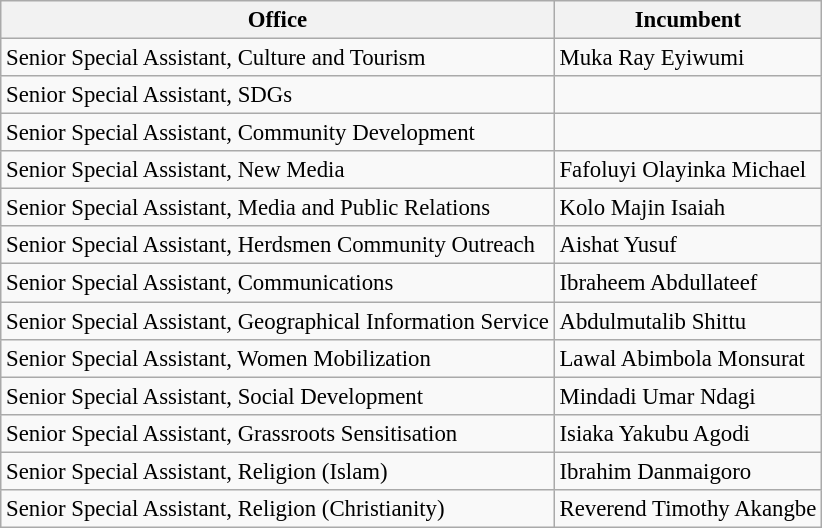<table class="wikitable" style="font-size: 95%;">
<tr>
<th>Office</th>
<th>Incumbent</th>
</tr>
<tr>
<td>Senior Special Assistant, Culture and Tourism</td>
<td>Muka Ray Eyiwumi</td>
</tr>
<tr>
<td>Senior Special Assistant, SDGs</td>
<td></td>
</tr>
<tr>
<td>Senior Special Assistant, Community Development</td>
<td></td>
</tr>
<tr>
<td>Senior Special Assistant, New Media</td>
<td>Fafoluyi Olayinka Michael</td>
</tr>
<tr>
<td>Senior Special Assistant, Media and Public Relations</td>
<td>Kolo Majin Isaiah</td>
</tr>
<tr>
<td>Senior Special Assistant, Herdsmen Community Outreach</td>
<td>Aishat Yusuf</td>
</tr>
<tr>
<td>Senior Special Assistant, Communications</td>
<td>Ibraheem Abdullateef</td>
</tr>
<tr>
<td>Senior Special Assistant, Geographical Information Service</td>
<td>Abdulmutalib Shittu</td>
</tr>
<tr>
<td>Senior Special Assistant, Women Mobilization</td>
<td>Lawal Abimbola Monsurat</td>
</tr>
<tr>
<td>Senior Special Assistant, Social Development</td>
<td>Mindadi Umar Ndagi</td>
</tr>
<tr>
<td>Senior Special Assistant, Grassroots Sensitisation</td>
<td>Isiaka Yakubu Agodi</td>
</tr>
<tr>
<td>Senior Special Assistant, Religion (Islam)</td>
<td>Ibrahim Danmaigoro</td>
</tr>
<tr>
<td>Senior Special Assistant, Religion (Christianity)</td>
<td>Reverend Timothy Akangbe</td>
</tr>
</table>
